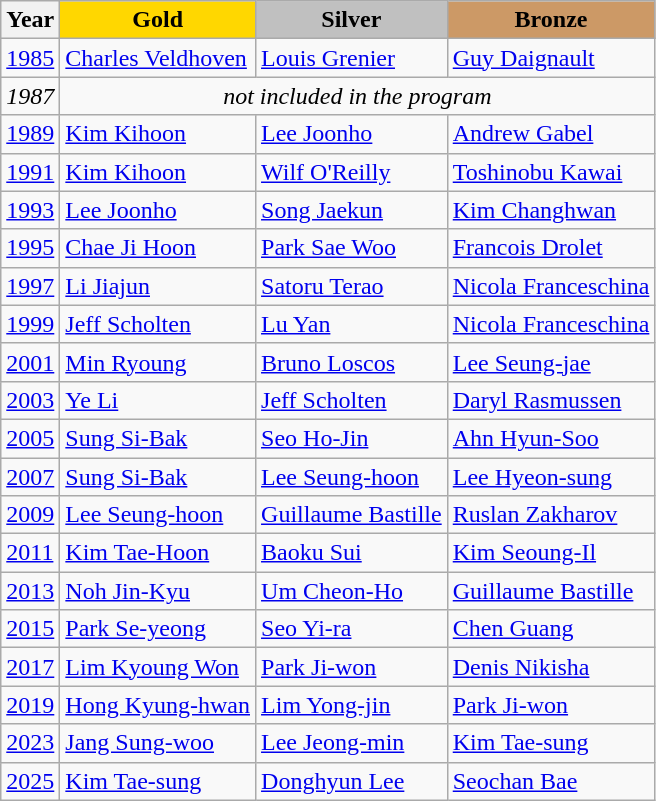<table class="wikitable">
<tr>
<th>Year</th>
<td align=center bgcolor=gold><strong>Gold</strong></td>
<td align=center bgcolor=silver><strong>Silver</strong></td>
<td align=center bgcolor=cc9966><strong>Bronze</strong></td>
</tr>
<tr>
<td><a href='#'>1985</a></td>
<td> <a href='#'>Charles Veldhoven</a></td>
<td> <a href='#'>Louis Grenier</a></td>
<td> <a href='#'>Guy Daignault</a></td>
</tr>
<tr>
<td><em>1987</em></td>
<td colspan=3 align=center><em>not included in the program</em></td>
</tr>
<tr>
<td><a href='#'>1989</a></td>
<td> <a href='#'>Kim Kihoon</a></td>
<td> <a href='#'>Lee Joonho</a></td>
<td> <a href='#'>Andrew Gabel</a></td>
</tr>
<tr>
<td><a href='#'>1991</a></td>
<td> <a href='#'>Kim Kihoon</a></td>
<td> <a href='#'>Wilf O'Reilly</a></td>
<td> <a href='#'>Toshinobu Kawai</a></td>
</tr>
<tr>
<td><a href='#'>1993</a></td>
<td> <a href='#'>Lee Joonho</a></td>
<td> <a href='#'>Song Jaekun</a></td>
<td> <a href='#'>Kim Changhwan</a></td>
</tr>
<tr>
<td><a href='#'>1995</a></td>
<td> <a href='#'>Chae Ji Hoon</a></td>
<td> <a href='#'>Park Sae Woo</a></td>
<td> <a href='#'>Francois Drolet</a></td>
</tr>
<tr>
<td><a href='#'>1997</a></td>
<td> <a href='#'>Li Jiajun</a></td>
<td> <a href='#'>Satoru Terao</a></td>
<td> <a href='#'>Nicola Franceschina</a></td>
</tr>
<tr>
<td><a href='#'>1999</a></td>
<td> <a href='#'>Jeff Scholten</a></td>
<td> <a href='#'>Lu Yan</a></td>
<td> <a href='#'>Nicola Franceschina</a></td>
</tr>
<tr>
<td><a href='#'>2001</a></td>
<td> <a href='#'>Min Ryoung</a></td>
<td> <a href='#'>Bruno Loscos</a></td>
<td> <a href='#'>Lee Seung-jae</a></td>
</tr>
<tr>
<td><a href='#'>2003</a></td>
<td> <a href='#'>Ye Li</a></td>
<td> <a href='#'>Jeff Scholten</a></td>
<td> <a href='#'>Daryl Rasmussen</a></td>
</tr>
<tr>
<td><a href='#'>2005</a></td>
<td> <a href='#'>Sung Si-Bak</a></td>
<td> <a href='#'>Seo Ho-Jin</a></td>
<td> <a href='#'>Ahn Hyun-Soo</a></td>
</tr>
<tr>
<td><a href='#'>2007</a></td>
<td> <a href='#'>Sung Si-Bak</a></td>
<td> <a href='#'>Lee Seung-hoon</a></td>
<td> <a href='#'>Lee Hyeon-sung</a></td>
</tr>
<tr>
<td><a href='#'>2009</a></td>
<td> <a href='#'>Lee Seung-hoon</a></td>
<td> <a href='#'>Guillaume Bastille</a></td>
<td> <a href='#'>Ruslan Zakharov</a></td>
</tr>
<tr>
<td><a href='#'>2011</a></td>
<td> <a href='#'>Kim Tae-Hoon</a></td>
<td> <a href='#'>Baoku Sui</a></td>
<td> <a href='#'>Kim Seoung-Il</a></td>
</tr>
<tr>
<td><a href='#'>2013</a></td>
<td> <a href='#'>Noh Jin-Kyu</a></td>
<td> <a href='#'>Um Cheon-Ho</a></td>
<td> <a href='#'>Guillaume Bastille</a></td>
</tr>
<tr>
<td><a href='#'>2015</a></td>
<td> <a href='#'>Park Se-yeong</a></td>
<td> <a href='#'>Seo Yi-ra</a></td>
<td> <a href='#'>Chen Guang</a></td>
</tr>
<tr>
<td><a href='#'>2017</a></td>
<td> <a href='#'>Lim Kyoung Won</a></td>
<td> <a href='#'>Park Ji-won</a></td>
<td> <a href='#'>Denis Nikisha</a></td>
</tr>
<tr>
<td><a href='#'>2019</a></td>
<td> <a href='#'>Hong Kyung-hwan</a></td>
<td> <a href='#'>Lim Yong-jin</a></td>
<td> <a href='#'>Park Ji-won</a></td>
</tr>
<tr>
<td><a href='#'>2023</a></td>
<td> <a href='#'>Jang Sung-woo</a></td>
<td> <a href='#'>Lee Jeong-min</a></td>
<td> <a href='#'>Kim Tae-sung</a></td>
</tr>
<tr>
<td><a href='#'>2025</a></td>
<td> <a href='#'>Kim Tae-sung</a></td>
<td> <a href='#'>Donghyun Lee</a></td>
<td> <a href='#'>Seochan Bae</a></td>
</tr>
</table>
